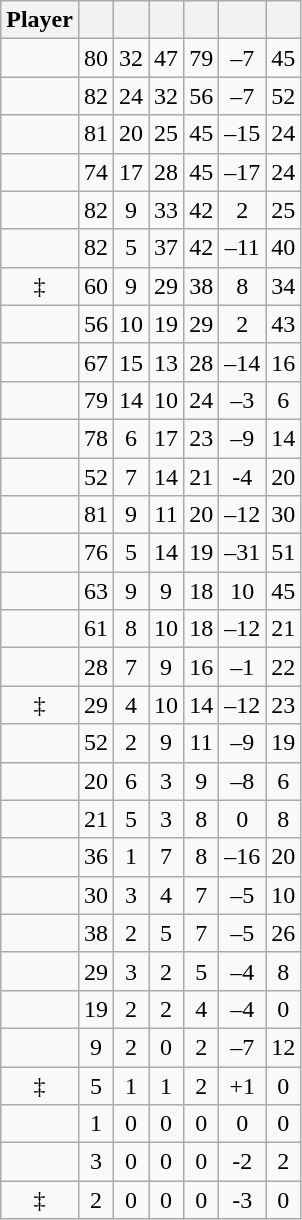<table class="wikitable sortable" style="text-align:center;">
<tr>
<th>Player</th>
<th></th>
<th></th>
<th></th>
<th></th>
<th data-sort-type="number"></th>
<th></th>
</tr>
<tr>
<td></td>
<td>80</td>
<td>32</td>
<td>47</td>
<td>79</td>
<td>–7</td>
<td>45</td>
</tr>
<tr>
<td></td>
<td>82</td>
<td>24</td>
<td>32</td>
<td>56</td>
<td>–7</td>
<td>52</td>
</tr>
<tr>
<td></td>
<td>81</td>
<td>20</td>
<td>25</td>
<td>45</td>
<td>–15</td>
<td>24</td>
</tr>
<tr>
<td></td>
<td>74</td>
<td>17</td>
<td>28</td>
<td>45</td>
<td>–17</td>
<td>24</td>
</tr>
<tr>
<td></td>
<td>82</td>
<td>9</td>
<td>33</td>
<td>42</td>
<td>2</td>
<td>25</td>
</tr>
<tr>
<td></td>
<td>82</td>
<td>5</td>
<td>37</td>
<td>42</td>
<td>–11</td>
<td>40</td>
</tr>
<tr>
<td>‡</td>
<td>60</td>
<td>9</td>
<td>29</td>
<td>38</td>
<td>8</td>
<td>34</td>
</tr>
<tr>
<td></td>
<td>56</td>
<td>10</td>
<td>19</td>
<td>29</td>
<td>2</td>
<td>43</td>
</tr>
<tr>
<td></td>
<td>67</td>
<td>15</td>
<td>13</td>
<td>28</td>
<td>–14</td>
<td>16</td>
</tr>
<tr>
<td></td>
<td>79</td>
<td>14</td>
<td>10</td>
<td>24</td>
<td>–3</td>
<td>6</td>
</tr>
<tr>
<td></td>
<td>78</td>
<td>6</td>
<td>17</td>
<td>23</td>
<td>–9</td>
<td>14</td>
</tr>
<tr>
<td></td>
<td>52</td>
<td>7</td>
<td>14</td>
<td>21</td>
<td>-4</td>
<td>20</td>
</tr>
<tr>
<td></td>
<td>81</td>
<td>9</td>
<td>11</td>
<td>20</td>
<td>–12</td>
<td>30</td>
</tr>
<tr>
<td></td>
<td>76</td>
<td>5</td>
<td>14</td>
<td>19</td>
<td>–31</td>
<td>51</td>
</tr>
<tr>
<td></td>
<td>63</td>
<td>9</td>
<td>9</td>
<td>18</td>
<td>10</td>
<td>45</td>
</tr>
<tr>
<td></td>
<td>61</td>
<td>8</td>
<td>10</td>
<td>18</td>
<td>–12</td>
<td>21</td>
</tr>
<tr>
<td></td>
<td>28</td>
<td>7</td>
<td>9</td>
<td>16</td>
<td>–1</td>
<td>22</td>
</tr>
<tr>
<td>‡</td>
<td>29</td>
<td>4</td>
<td>10</td>
<td>14</td>
<td>–12</td>
<td>23</td>
</tr>
<tr>
<td></td>
<td>52</td>
<td>2</td>
<td>9</td>
<td>11</td>
<td>–9</td>
<td>19</td>
</tr>
<tr>
<td></td>
<td>20</td>
<td>6</td>
<td>3</td>
<td>9</td>
<td>–8</td>
<td>6</td>
</tr>
<tr>
<td></td>
<td>21</td>
<td>5</td>
<td>3</td>
<td>8</td>
<td>0</td>
<td>8</td>
</tr>
<tr>
<td></td>
<td>36</td>
<td>1</td>
<td>7</td>
<td>8</td>
<td>–16</td>
<td>20</td>
</tr>
<tr>
<td></td>
<td>30</td>
<td>3</td>
<td>4</td>
<td>7</td>
<td>–5</td>
<td>10</td>
</tr>
<tr>
<td></td>
<td>38</td>
<td>2</td>
<td>5</td>
<td>7</td>
<td>–5</td>
<td>26</td>
</tr>
<tr>
<td></td>
<td>29</td>
<td>3</td>
<td>2</td>
<td>5</td>
<td>–4</td>
<td>8</td>
</tr>
<tr>
<td></td>
<td>19</td>
<td>2</td>
<td>2</td>
<td>4</td>
<td>–4</td>
<td>0</td>
</tr>
<tr>
<td></td>
<td>9</td>
<td>2</td>
<td>0</td>
<td>2</td>
<td>–7</td>
<td>12</td>
</tr>
<tr>
<td>‡</td>
<td>5</td>
<td>1</td>
<td>1</td>
<td>2</td>
<td>+1</td>
<td>0</td>
</tr>
<tr>
<td></td>
<td>1</td>
<td>0</td>
<td>0</td>
<td>0</td>
<td>0</td>
<td>0</td>
</tr>
<tr>
<td></td>
<td>3</td>
<td>0</td>
<td>0</td>
<td>0</td>
<td>-2</td>
<td>2</td>
</tr>
<tr>
<td>‡</td>
<td>2</td>
<td>0</td>
<td>0</td>
<td>0</td>
<td>-3</td>
<td>0</td>
</tr>
</table>
